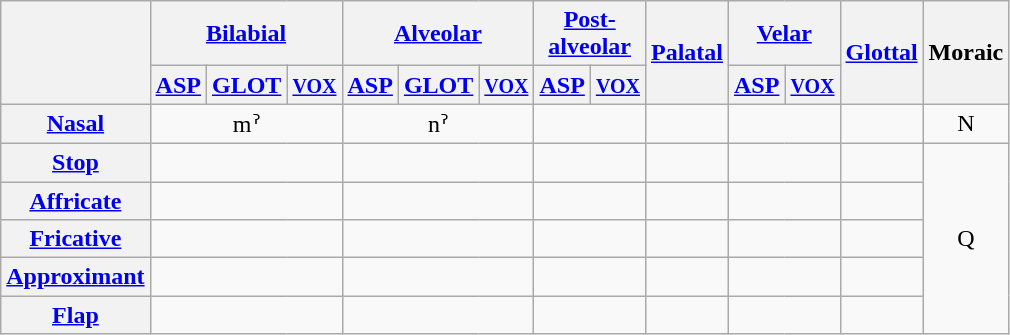<table class="wikitable" style="text-align: center;">
<tr>
<th rowspan="2"></th>
<th colspan=3><a href='#'>Bilabial</a></th>
<th colspan=3><a href='#'>Alveolar</a></th>
<th colspan=2><a href='#'>Post-<br>alveolar</a></th>
<th rowspan="2"><a href='#'>Palatal</a></th>
<th colspan=2><a href='#'>Velar</a></th>
<th rowspan="2"><a href='#'>Glottal</a></th>
<th rowspan="2">Moraic</th>
</tr>
<tr>
<th><a href='#'>ASP</a></th>
<th><a href='#'>GLOT</a></th>
<th><small><a href='#'>VOX</a></small></th>
<th><a href='#'>ASP</a></th>
<th><a href='#'>GLOT</a></th>
<th><small><a href='#'>VOX</a></small></th>
<th><a href='#'>ASP</a></th>
<th><small><a href='#'>VOX</a></small></th>
<th><a href='#'>ASP</a></th>
<th><small><a href='#'>VOX</a></small></th>
</tr>
<tr>
<th><a href='#'>Nasal</a></th>
<td width="20px" style="border-right: 0;"></td>
<td width="20px" style="border-left: 0; border-right: 0;">mˀ</td>
<td width="20px" style="border-left: 0;"></td>
<td width="20px" style="border-right: 0;"></td>
<td width="20px" style="border-left: 0; border-right: 0;">nˀ</td>
<td width="20px" style="border-left: 0;"> </td>
<td colspan="2"></td>
<td></td>
<td colspan="2"></td>
<td></td>
<td>N</td>
</tr>
<tr>
<th><a href='#'>Stop</a></th>
<td style="border-right: 0;"></td>
<td style="border-left: 0; border-right: 0"></td>
<td style="border-left: 0;"></td>
<td style="border-right: 0;"></td>
<td style="border-left: 0; border-right: 0"></td>
<td style="border-left: 0;"></td>
<td colspan="2"></td>
<td></td>
<td width="20px" style="border-right: 0;"></td>
<td width="20px" style="border-left: 0;"></td>
<td style="border-right: 0;"></td>
<td rowspan="5">Q</td>
</tr>
<tr>
<th><a href='#'>Affricate</a></th>
<td colspan="3"></td>
<td colspan="3"></td>
<td style="border-right: 0;"></td>
<td style="border-left: 0;"></td>
<td></td>
<td colspan="2"></td>
<td></td>
</tr>
<tr>
<th><a href='#'>Fricative</a></th>
<td colspan="3"></td>
<td style="border-right: 0;"></td>
<td style="border-left: 0;border-right: 0;"></td>
<td style="border-left: 0;"></td>
<td colspan="2"></td>
<td></td>
<td colspan="2"></td>
<td width="20px" style="border-right: 0;"></td>
</tr>
<tr>
<th><a href='#'>Approximant</a></th>
<td colspan="3"></td>
<td colspan="3"></td>
<td colspan="2"></td>
<td style="border-left: 0;"></td>
<td style="border-right: 0;"></td>
<td style="border-left: 0;"></td>
<td></td>
</tr>
<tr>
<th><a href='#'>Flap</a></th>
<td colspan="3"></td>
<td colspan="3"></td>
<td style="border-right: 0;"></td>
<td style="border-left: 0;"></td>
<td></td>
<td colspan="2"></td>
<td></td>
</tr>
</table>
